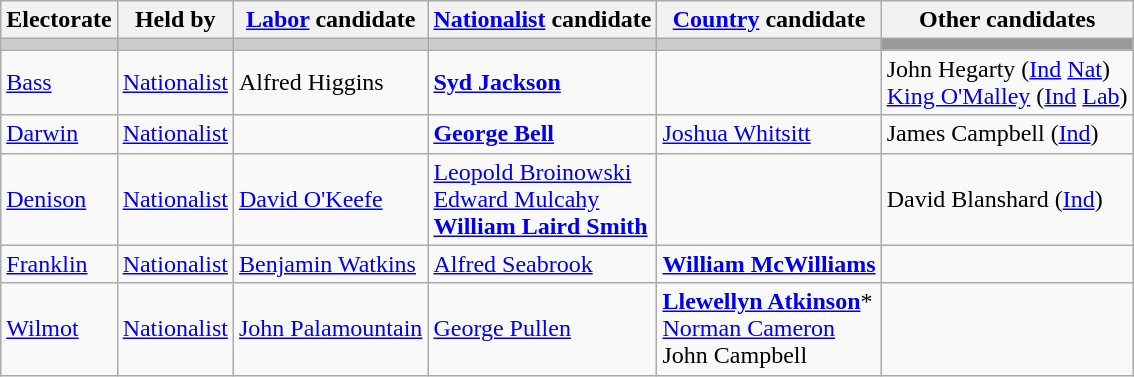<table class="wikitable">
<tr>
<th>Electorate</th>
<th>Held by</th>
<th><a href='#'>Labor</a> candidate</th>
<th><a href='#'>Nationalist</a> candidate</th>
<th><a href='#'>Country</a> candidate</th>
<th>Other candidates</th>
</tr>
<tr bgcolor="#cccccc">
<td></td>
<td></td>
<td></td>
<td></td>
<td></td>
<td bgcolor="#999999"></td>
</tr>
<tr>
<td><a href='#'>Bass</a></td>
<td><a href='#'>Nationalist</a></td>
<td>Alfred Higgins</td>
<td><strong><a href='#'>Syd Jackson</a></strong></td>
<td></td>
<td>John Hegarty (<a href='#'>Ind</a> <a href='#'>Nat</a>)<br><a href='#'>King O'Malley</a> (<a href='#'>Ind</a> <a href='#'>Lab</a>)</td>
</tr>
<tr>
<td><a href='#'>Darwin</a></td>
<td><a href='#'>Nationalist</a></td>
<td></td>
<td><strong><a href='#'>George Bell</a></strong></td>
<td><a href='#'>Joshua Whitsitt</a></td>
<td>James Campbell (<a href='#'>Ind</a>)</td>
</tr>
<tr>
<td><a href='#'>Denison</a></td>
<td><a href='#'>Nationalist</a></td>
<td><a href='#'>David O'Keefe</a></td>
<td><a href='#'>Leopold Broinowski</a><br><a href='#'>Edward Mulcahy</a><br><strong><a href='#'>William Laird Smith</a></strong></td>
<td></td>
<td>David Blanshard (<a href='#'>Ind</a>)</td>
</tr>
<tr>
<td><a href='#'>Franklin</a></td>
<td><a href='#'>Nationalist</a></td>
<td><a href='#'>Benjamin Watkins</a></td>
<td><a href='#'>Alfred Seabrook</a></td>
<td><strong><a href='#'>William McWilliams</a></strong></td>
<td></td>
</tr>
<tr>
<td><a href='#'>Wilmot</a></td>
<td><a href='#'>Nationalist</a></td>
<td><a href='#'>John Palamountain</a></td>
<td><a href='#'>George Pullen</a></td>
<td><strong><a href='#'>Llewellyn Atkinson</a></strong>*<br><a href='#'>Norman Cameron</a><br>John Campbell</td>
</tr>
</table>
